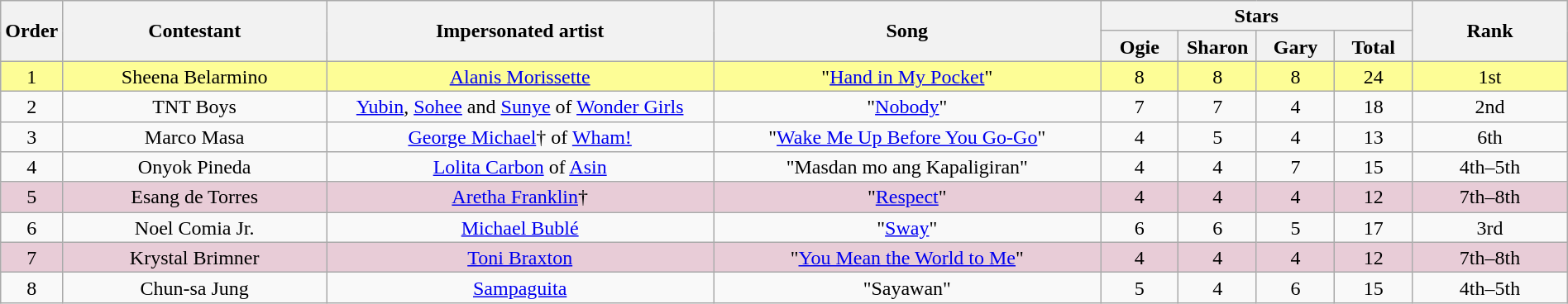<table class="wikitable" style="text-align:center; line-height:17px; width:100%;">
<tr>
<th rowspan="2" style="width:03%;">Order</th>
<th rowspan="2" style="width:17%;">Contestant</th>
<th rowspan="2" style="width:25%;">Impersonated artist</th>
<th rowspan="2" style="width:25%;">Song</th>
<th colspan="4" style="width:20%;">Stars</th>
<th rowspan="2" style="width:10%;">Rank</th>
</tr>
<tr>
<th style="width:05%;">Ogie</th>
<th style="width:05%;">Sharon</th>
<th style="width:05%;">Gary</th>
<th style="width:05%;">Total</th>
</tr>
<tr bgcolor="#FDFD96">
<td>1</td>
<td>Sheena Belarmino</td>
<td><a href='#'>Alanis Morissette</a></td>
<td>"<a href='#'>Hand in My Pocket</a>"</td>
<td>8</td>
<td>8</td>
<td>8</td>
<td>24</td>
<td>1st</td>
</tr>
<tr>
<td>2</td>
<td>TNT Boys</td>
<td><a href='#'>Yubin</a>, <a href='#'>Sohee</a> and <a href='#'>Sunye</a> of <a href='#'>Wonder Girls</a></td>
<td>"<a href='#'>Nobody</a>"</td>
<td>7</td>
<td>7</td>
<td>4</td>
<td>18</td>
<td>2nd</td>
</tr>
<tr>
<td>3</td>
<td>Marco Masa</td>
<td><a href='#'>George Michael</a>† of <a href='#'>Wham!</a></td>
<td>"<a href='#'>Wake Me Up Before You Go-Go</a>"</td>
<td>4</td>
<td>5</td>
<td>4</td>
<td>13</td>
<td>6th</td>
</tr>
<tr>
<td>4</td>
<td>Onyok Pineda</td>
<td><a href='#'>Lolita Carbon</a> of <a href='#'>Asin</a></td>
<td>"Masdan mo ang Kapaligiran"</td>
<td>4</td>
<td>4</td>
<td>7</td>
<td>15</td>
<td>4th–5th</td>
</tr>
<tr bgcolor="#E8CCD7">
<td>5</td>
<td>Esang de Torres</td>
<td><a href='#'>Aretha Franklin</a>†</td>
<td>"<a href='#'>Respect</a>"</td>
<td>4</td>
<td>4</td>
<td>4</td>
<td>12</td>
<td>7th–8th</td>
</tr>
<tr>
<td>6</td>
<td>Noel Comia Jr.</td>
<td><a href='#'>Michael Bublé</a></td>
<td>"<a href='#'>Sway</a>"</td>
<td>6</td>
<td>6</td>
<td>5</td>
<td>17</td>
<td>3rd</td>
</tr>
<tr bgcolor="#E8CCD7">
<td>7</td>
<td>Krystal Brimner</td>
<td><a href='#'>Toni Braxton</a></td>
<td>"<a href='#'>You Mean the World to Me</a>"</td>
<td>4</td>
<td>4</td>
<td>4</td>
<td>12</td>
<td>7th–8th</td>
</tr>
<tr>
<td>8</td>
<td>Chun-sa Jung</td>
<td><a href='#'>Sampaguita</a></td>
<td>"Sayawan"</td>
<td>5</td>
<td>4</td>
<td>6</td>
<td>15</td>
<td>4th–5th</td>
</tr>
</table>
